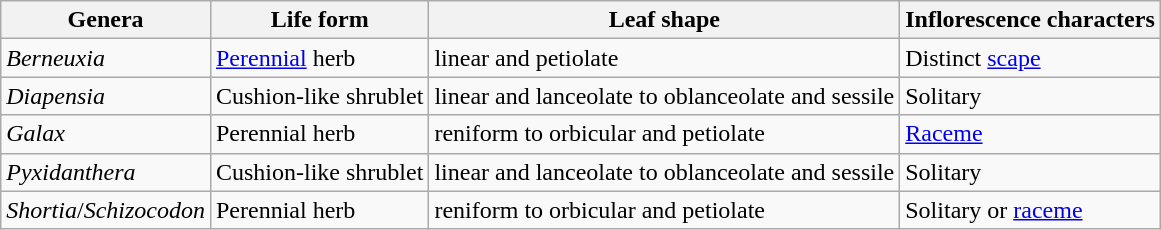<table class="wikitable">
<tr>
<th>Genera</th>
<th>Life form</th>
<th>Leaf shape</th>
<th>Inflorescence characters</th>
</tr>
<tr>
<td><em>Berneuxia</em></td>
<td><a href='#'>Perennial</a> herb</td>
<td>linear and petiolate</td>
<td>Distinct <a href='#'>scape</a></td>
</tr>
<tr>
<td><em>Diapensia</em></td>
<td>Cushion-like shrublet</td>
<td>linear and lanceolate to oblanceolate and sessile</td>
<td>Solitary</td>
</tr>
<tr>
<td><em>Galax</em></td>
<td>Perennial herb</td>
<td>reniform to orbicular and petiolate</td>
<td><a href='#'>Raceme</a></td>
</tr>
<tr>
<td><em>Pyxidanthera</em></td>
<td>Cushion-like shrublet</td>
<td>linear and lanceolate to oblanceolate and sessile</td>
<td>Solitary</td>
</tr>
<tr>
<td><em>Shortia</em>/<em>Schizocodon</em></td>
<td>Perennial herb</td>
<td>reniform to orbicular and petiolate</td>
<td>Solitary or <a href='#'>raceme</a></td>
</tr>
</table>
